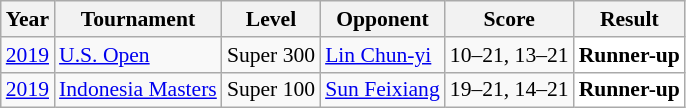<table class="sortable wikitable" style="font-size: 90%;">
<tr>
<th>Year</th>
<th>Tournament</th>
<th>Level</th>
<th>Opponent</th>
<th>Score</th>
<th>Result</th>
</tr>
<tr>
<td align="center"><a href='#'>2019</a></td>
<td align="left"><a href='#'>U.S. Open</a></td>
<td align="left">Super 300</td>
<td align="left"> <a href='#'>Lin Chun-yi</a></td>
<td align="left">10–21, 13–21</td>
<td style="text-align:left; background:white"> <strong>Runner-up</strong></td>
</tr>
<tr>
<td align="center"><a href='#'>2019</a></td>
<td align="left"><a href='#'>Indonesia Masters</a></td>
<td align="left">Super 100</td>
<td align="left"> <a href='#'>Sun Feixiang</a></td>
<td align="left">19–21, 14–21</td>
<td style="text-align:left; background:white"> <strong>Runner-up</strong></td>
</tr>
</table>
